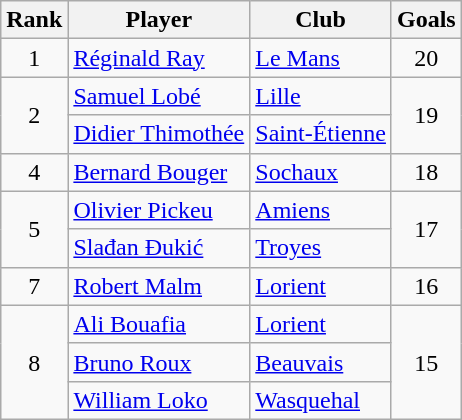<table class="wikitable" style="text-align:center">
<tr>
<th>Rank</th>
<th>Player</th>
<th>Club</th>
<th>Goals</th>
</tr>
<tr>
<td>1</td>
<td align="left"> <a href='#'>Réginald Ray</a></td>
<td align="left"><a href='#'>Le Mans</a></td>
<td>20</td>
</tr>
<tr>
<td rowspan="2">2</td>
<td align="left"> <a href='#'>Samuel Lobé</a></td>
<td align="left"><a href='#'>Lille</a></td>
<td rowspan="2">19</td>
</tr>
<tr>
<td align="left"> <a href='#'>Didier Thimothée</a></td>
<td align="left"><a href='#'>Saint-Étienne</a></td>
</tr>
<tr>
<td>4</td>
<td align="left"> <a href='#'>Bernard Bouger</a></td>
<td align="left"><a href='#'>Sochaux</a></td>
<td>18</td>
</tr>
<tr>
<td rowspan="2">5</td>
<td align="left"> <a href='#'>Olivier Pickeu</a></td>
<td align="left"><a href='#'>Amiens</a></td>
<td rowspan="2">17</td>
</tr>
<tr>
<td align="left"> <a href='#'>Slađan Đukić</a></td>
<td align="left"><a href='#'>Troyes</a></td>
</tr>
<tr>
<td>7</td>
<td align="left"> <a href='#'>Robert Malm</a></td>
<td align="left"><a href='#'>Lorient</a></td>
<td>16</td>
</tr>
<tr>
<td rowspan="3">8</td>
<td align="left"> <a href='#'>Ali Bouafia</a></td>
<td align="left"><a href='#'>Lorient</a></td>
<td rowspan="3">15</td>
</tr>
<tr>
<td align="left"> <a href='#'>Bruno Roux</a></td>
<td align="left"><a href='#'>Beauvais</a></td>
</tr>
<tr>
<td align="left"> <a href='#'>William Loko</a></td>
<td align="left"><a href='#'>Wasquehal</a></td>
</tr>
</table>
